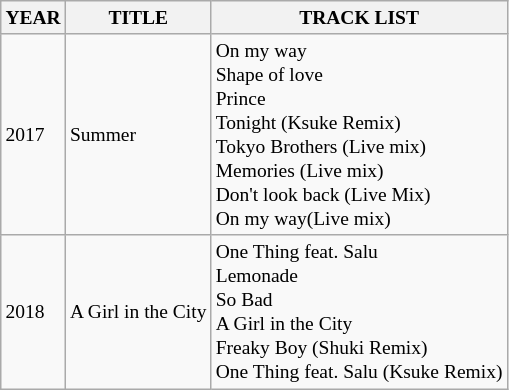<table class="wikitable" style="font-size: small;">
<tr>
<th>YEAR</th>
<th>TITLE</th>
<th>TRACK LIST</th>
</tr>
<tr>
<td>2017</td>
<td>Summer</td>
<td>On my way<br>Shape of love<br>Prince<br>Tonight (Ksuke Remix)<br>Tokyo Brothers (Live mix)<br>Memories (Live mix)<br>Don't look back (Live Mix)<br>On my way(Live mix)</td>
</tr>
<tr>
<td>2018</td>
<td>A Girl in the City</td>
<td>One Thing feat. Salu<br>Lemonade<br>So Bad<br>A Girl in the City<br>Freaky Boy (Shuki Remix)<br>One Thing feat. Salu (Ksuke Remix)</td>
</tr>
</table>
